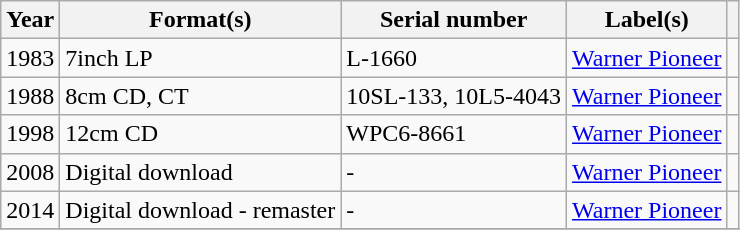<table class="wikitable sortable plainrowheaders">
<tr>
<th scope="col">Year</th>
<th scope="col">Format(s)</th>
<th scope="col">Serial number</th>
<th scope="col">Label(s)</th>
<th scope="col"></th>
</tr>
<tr>
<td>1983</td>
<td>7inch LP</td>
<td>L-1660</td>
<td><a href='#'>Warner Pioneer</a></td>
<td></td>
</tr>
<tr>
<td>1988</td>
<td>8cm CD, CT</td>
<td>10SL-133, 10L5-4043</td>
<td><a href='#'>Warner Pioneer</a></td>
<td></td>
</tr>
<tr>
<td>1998</td>
<td>12cm CD</td>
<td>WPC6-8661</td>
<td><a href='#'>Warner Pioneer</a></td>
<td></td>
</tr>
<tr>
<td>2008</td>
<td>Digital download</td>
<td>-</td>
<td><a href='#'>Warner Pioneer</a></td>
<td></td>
</tr>
<tr>
<td>2014</td>
<td>Digital download - remaster</td>
<td>-</td>
<td><a href='#'>Warner Pioneer</a></td>
<td></td>
</tr>
<tr>
</tr>
</table>
